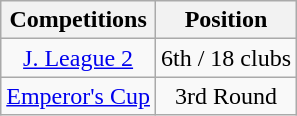<table class="wikitable" style="text-align:center;">
<tr>
<th>Competitions</th>
<th>Position</th>
</tr>
<tr>
<td><a href='#'>J. League 2</a></td>
<td>6th / 18 clubs</td>
</tr>
<tr>
<td><a href='#'>Emperor's Cup</a></td>
<td>3rd Round</td>
</tr>
</table>
